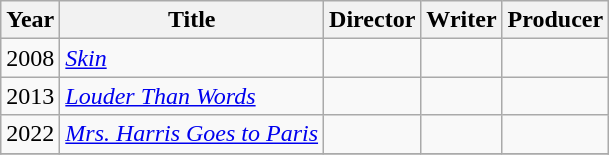<table class="wikitable">
<tr>
<th>Year</th>
<th>Title</th>
<th>Director</th>
<th>Writer</th>
<th>Producer</th>
</tr>
<tr>
<td>2008</td>
<td><em><a href='#'>Skin</a></em></td>
<td></td>
<td></td>
<td></td>
</tr>
<tr>
<td>2013</td>
<td><em><a href='#'>Louder Than Words</a></em></td>
<td></td>
<td></td>
<td></td>
</tr>
<tr>
<td>2022</td>
<td><em><a href='#'>Mrs. Harris Goes to Paris</a></em></td>
<td></td>
<td></td>
<td></td>
</tr>
<tr>
</tr>
</table>
